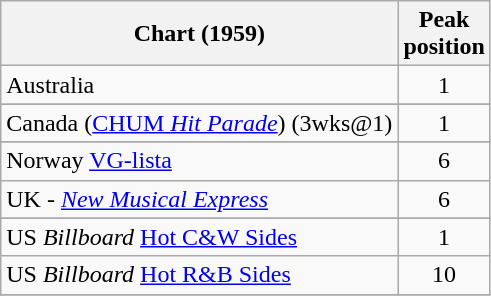<table class="wikitable sortable">
<tr>
<th align="left">Chart (1959)</th>
<th style="text-align:center;">Peak<br>position</th>
</tr>
<tr>
<td align="left">Australia</td>
<td style="text-align:center;">1</td>
</tr>
<tr>
</tr>
<tr>
</tr>
<tr>
<td>Canada (<a href='#'>CHUM <em>Hit Parade</em></a>) (3wks@1)</td>
<td style="text-align:center;">1</td>
</tr>
<tr>
</tr>
<tr>
<td align="left">Norway <a href='#'>VG-lista</a></td>
<td style="text-align:center;">6</td>
</tr>
<tr>
<td align="left">UK - <em><a href='#'>New Musical Express</a></em></td>
<td style="text-align:center;">6</td>
</tr>
<tr>
</tr>
<tr>
<td align="left">US <em>Billboard</em> <a href='#'>Hot C&W Sides</a></td>
<td style="text-align:center;">1</td>
</tr>
<tr>
<td>US <em>Billboard</em> <a href='#'>Hot R&B Sides</a></td>
<td align="center">10</td>
</tr>
<tr>
</tr>
</table>
